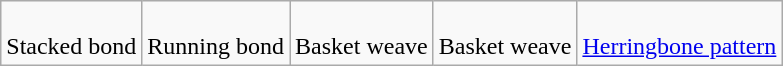<table class=wikitable>
<tr align=center>
<td><br>Stacked bond</td>
<td><br>Running bond</td>
<td><br>Basket weave</td>
<td><br>Basket weave</td>
<td><br><a href='#'>Herringbone pattern</a></td>
</tr>
</table>
